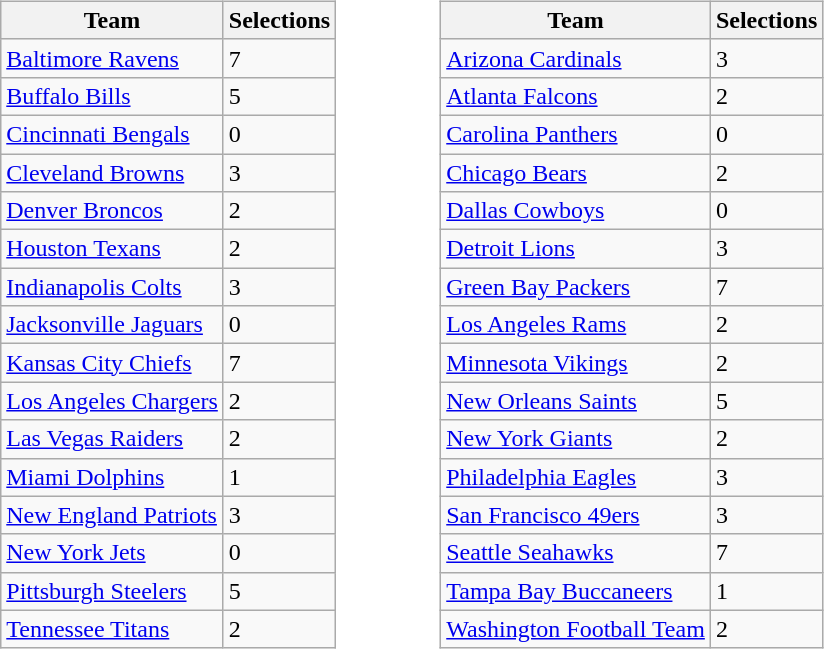<table border=0>
<tr valign="top">
<td style="padding-left:50px"><br><table class="wikitable sortable">
<tr>
<th>Team</th>
<th>Selections</th>
</tr>
<tr>
<td><a href='#'>Baltimore Ravens</a></td>
<td>7</td>
</tr>
<tr>
<td><a href='#'>Buffalo Bills</a></td>
<td>5</td>
</tr>
<tr>
<td><a href='#'>Cincinnati Bengals</a></td>
<td>0</td>
</tr>
<tr>
<td><a href='#'>Cleveland Browns</a></td>
<td>3</td>
</tr>
<tr>
<td><a href='#'>Denver Broncos</a></td>
<td>2</td>
</tr>
<tr>
<td><a href='#'>Houston Texans</a></td>
<td>2</td>
</tr>
<tr>
<td><a href='#'>Indianapolis Colts</a></td>
<td>3</td>
</tr>
<tr>
<td><a href='#'>Jacksonville Jaguars</a></td>
<td>0</td>
</tr>
<tr>
<td><a href='#'>Kansas City Chiefs</a></td>
<td>7</td>
</tr>
<tr>
<td><a href='#'>Los Angeles Chargers</a></td>
<td>2</td>
</tr>
<tr>
<td><a href='#'>Las Vegas Raiders</a></td>
<td>2</td>
</tr>
<tr>
<td><a href='#'>Miami Dolphins</a></td>
<td>1</td>
</tr>
<tr>
<td><a href='#'>New England Patriots</a></td>
<td>3</td>
</tr>
<tr>
<td><a href='#'>New York Jets</a></td>
<td>0</td>
</tr>
<tr>
<td><a href='#'>Pittsburgh Steelers</a></td>
<td>5</td>
</tr>
<tr>
<td><a href='#'>Tennessee Titans</a></td>
<td>2</td>
</tr>
</table>
</td>
<td style="padding-left:50px"><br><table class="wikitable sortable">
<tr>
<th>Team</th>
<th>Selections</th>
</tr>
<tr>
<td><a href='#'>Arizona Cardinals</a></td>
<td>3</td>
</tr>
<tr>
<td><a href='#'>Atlanta Falcons</a></td>
<td>2</td>
</tr>
<tr>
<td><a href='#'>Carolina Panthers</a></td>
<td>0</td>
</tr>
<tr>
<td><a href='#'>Chicago Bears</a></td>
<td>2</td>
</tr>
<tr>
<td><a href='#'>Dallas Cowboys</a></td>
<td>0</td>
</tr>
<tr>
<td><a href='#'>Detroit Lions</a></td>
<td>3</td>
</tr>
<tr>
<td><a href='#'>Green Bay Packers</a></td>
<td>7</td>
</tr>
<tr>
<td><a href='#'>Los Angeles Rams</a></td>
<td>2</td>
</tr>
<tr>
<td><a href='#'>Minnesota Vikings</a></td>
<td>2</td>
</tr>
<tr>
<td><a href='#'>New Orleans Saints</a></td>
<td>5</td>
</tr>
<tr>
<td><a href='#'>New York Giants</a></td>
<td>2</td>
</tr>
<tr>
<td><a href='#'>Philadelphia Eagles</a></td>
<td>3</td>
</tr>
<tr>
<td><a href='#'>San Francisco 49ers</a></td>
<td>3</td>
</tr>
<tr>
<td><a href='#'>Seattle Seahawks</a></td>
<td>7</td>
</tr>
<tr>
<td><a href='#'>Tampa Bay Buccaneers</a></td>
<td>1</td>
</tr>
<tr>
<td><a href='#'>Washington Football Team</a></td>
<td>2</td>
</tr>
</table>
</td>
</tr>
</table>
